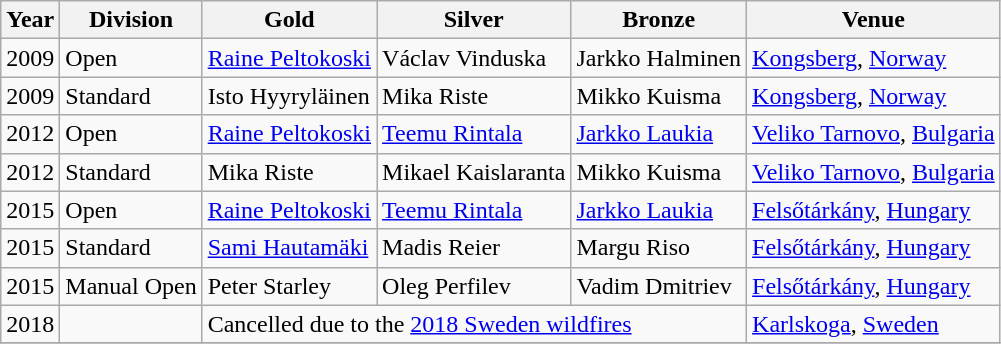<table class="wikitable sortable" style="text-align: left;">
<tr>
<th>Year</th>
<th>Division</th>
<th> Gold</th>
<th> Silver</th>
<th> Bronze</th>
<th>Venue</th>
</tr>
<tr>
<td>2009</td>
<td>Open</td>
<td> <a href='#'>Raine Peltokoski</a></td>
<td> Václav Vinduska</td>
<td> Jarkko Halminen</td>
<td><a href='#'>Kongsberg</a>, <a href='#'>Norway</a></td>
</tr>
<tr>
<td>2009</td>
<td>Standard</td>
<td> Isto Hyyryläinen</td>
<td> Mika Riste</td>
<td> Mikko Kuisma</td>
<td><a href='#'>Kongsberg</a>, <a href='#'>Norway</a></td>
</tr>
<tr>
<td>2012</td>
<td>Open</td>
<td> <a href='#'>Raine Peltokoski</a></td>
<td> <a href='#'>Teemu Rintala</a></td>
<td> <a href='#'>Jarkko Laukia</a></td>
<td><a href='#'>Veliko Tarnovo</a>, <a href='#'>Bulgaria</a></td>
</tr>
<tr>
<td>2012</td>
<td>Standard</td>
<td> Mika Riste</td>
<td> Mikael Kaislaranta</td>
<td> Mikko Kuisma</td>
<td><a href='#'>Veliko Tarnovo</a>, <a href='#'>Bulgaria</a></td>
</tr>
<tr>
<td>2015</td>
<td>Open</td>
<td> <a href='#'>Raine Peltokoski</a></td>
<td> <a href='#'>Teemu Rintala</a></td>
<td> <a href='#'>Jarkko Laukia</a></td>
<td><a href='#'>Felsőtárkány</a>, <a href='#'>Hungary</a></td>
</tr>
<tr>
<td>2015</td>
<td>Standard</td>
<td> <a href='#'>Sami Hautamäki</a></td>
<td> Madis Reier</td>
<td> Margu Riso</td>
<td><a href='#'>Felsőtárkány</a>, <a href='#'>Hungary</a></td>
</tr>
<tr>
<td>2015</td>
<td>Manual Open</td>
<td> Peter Starley</td>
<td> Oleg Perfilev</td>
<td> Vadim Dmitriev</td>
<td><a href='#'>Felsőtárkány</a>, <a href='#'>Hungary</a></td>
</tr>
<tr>
<td>2018</td>
<td></td>
<td colspan="3">Cancelled due to the <a href='#'>2018 Sweden wildfires</a></td>
<td><a href='#'>Karlskoga</a>, <a href='#'>Sweden</a></td>
</tr>
<tr>
</tr>
</table>
